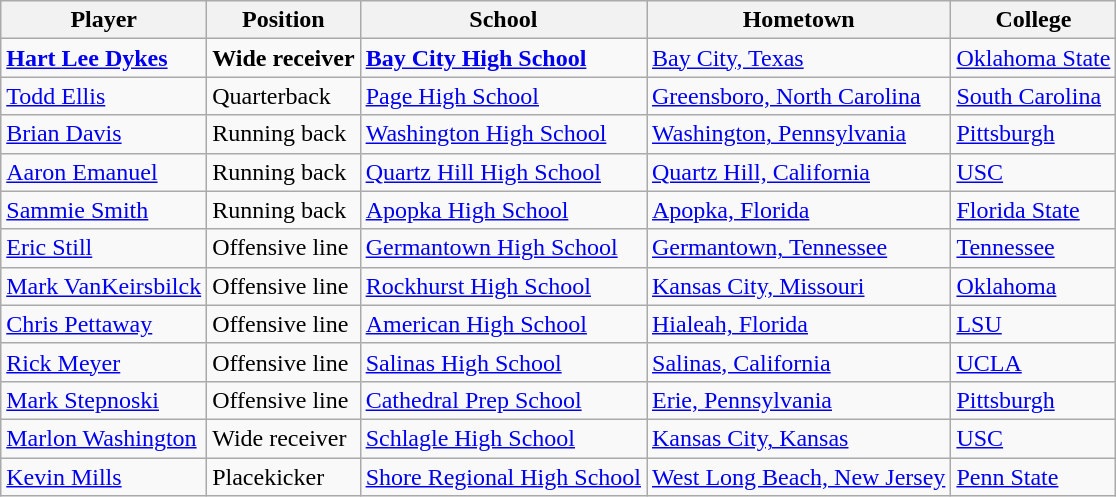<table class="wikitable">
<tr>
<th>Player</th>
<th>Position</th>
<th>School</th>
<th>Hometown</th>
<th>College</th>
</tr>
<tr>
<td><strong><a href='#'>Hart Lee Dykes</a></strong></td>
<td><strong>Wide receiver</strong></td>
<td><strong><a href='#'>Bay City High School</a></strong></td>
<td><a href='#'>Bay City, Texas</a></td>
<td><a href='#'>Oklahoma State</a></td>
</tr>
<tr>
<td><a href='#'>Todd Ellis</a></td>
<td>Quarterback</td>
<td><a href='#'>Page High School</a></td>
<td><a href='#'>Greensboro, North Carolina</a></td>
<td><a href='#'>South Carolina</a></td>
</tr>
<tr>
<td><a href='#'>Brian Davis</a></td>
<td>Running back</td>
<td><a href='#'>Washington High School</a></td>
<td><a href='#'>Washington, Pennsylvania</a></td>
<td><a href='#'>Pittsburgh</a></td>
</tr>
<tr>
<td><a href='#'>Aaron Emanuel</a></td>
<td>Running back</td>
<td><a href='#'>Quartz Hill High School</a></td>
<td><a href='#'>Quartz Hill, California</a></td>
<td><a href='#'>USC</a></td>
</tr>
<tr>
<td><a href='#'>Sammie Smith</a></td>
<td>Running back</td>
<td><a href='#'>Apopka High School</a></td>
<td><a href='#'>Apopka, Florida</a></td>
<td><a href='#'>Florida State</a></td>
</tr>
<tr>
<td><a href='#'>Eric Still</a></td>
<td>Offensive line</td>
<td><a href='#'>Germantown High School</a></td>
<td><a href='#'>Germantown, Tennessee</a></td>
<td><a href='#'>Tennessee</a></td>
</tr>
<tr>
<td><a href='#'>Mark VanKeirsbilck</a></td>
<td>Offensive line</td>
<td><a href='#'>Rockhurst High School</a></td>
<td><a href='#'>Kansas City, Missouri</a></td>
<td><a href='#'>Oklahoma</a></td>
</tr>
<tr>
<td><a href='#'>Chris Pettaway</a></td>
<td>Offensive line</td>
<td><a href='#'>American High School</a></td>
<td><a href='#'>Hialeah, Florida</a></td>
<td><a href='#'>LSU</a></td>
</tr>
<tr>
<td><a href='#'>Rick Meyer</a></td>
<td>Offensive line</td>
<td><a href='#'>Salinas High School</a></td>
<td><a href='#'>Salinas, California</a></td>
<td><a href='#'>UCLA</a></td>
</tr>
<tr>
<td><a href='#'>Mark Stepnoski</a></td>
<td>Offensive line</td>
<td><a href='#'>Cathedral Prep School</a></td>
<td><a href='#'>Erie, Pennsylvania</a></td>
<td><a href='#'>Pittsburgh</a></td>
</tr>
<tr>
<td><a href='#'>Marlon Washington</a></td>
<td>Wide receiver</td>
<td><a href='#'>Schlagle High School</a></td>
<td><a href='#'>Kansas City, Kansas</a></td>
<td><a href='#'>USC</a></td>
</tr>
<tr>
<td><a href='#'>Kevin Mills</a></td>
<td>Placekicker</td>
<td><a href='#'>Shore Regional High School</a></td>
<td><a href='#'>West Long Beach, New Jersey</a></td>
<td><a href='#'>Penn State</a></td>
</tr>
</table>
